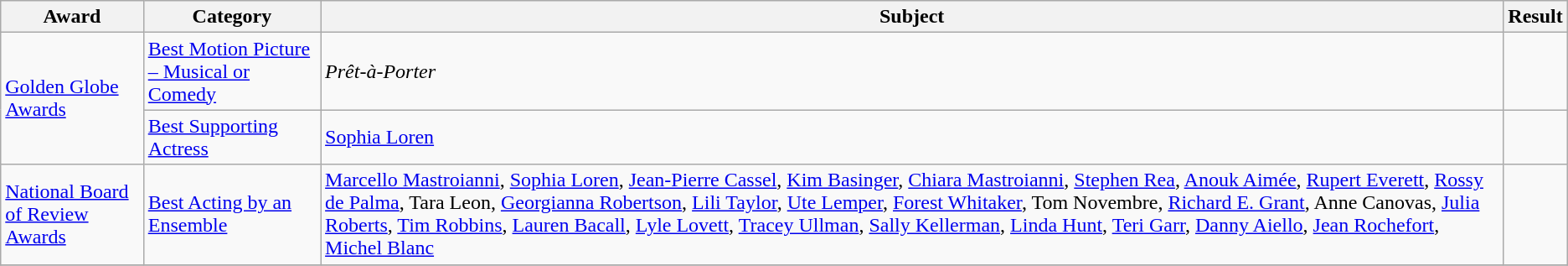<table class="wikitable">
<tr>
<th>Award</th>
<th>Category</th>
<th>Subject</th>
<th>Result</th>
</tr>
<tr>
<td rowspan=2><a href='#'>Golden Globe Awards</a></td>
<td><a href='#'>Best Motion Picture – Musical or Comedy</a></td>
<td><em>Prêt-à-Porter</em></td>
<td></td>
</tr>
<tr>
<td><a href='#'>Best Supporting Actress</a></td>
<td><a href='#'>Sophia Loren</a></td>
<td></td>
</tr>
<tr>
<td rowspan=1><a href='#'>National Board of Review Awards</a></td>
<td><a href='#'>Best Acting by an Ensemble</a></td>
<td><a href='#'>Marcello Mastroianni</a>, <a href='#'>Sophia Loren</a>, <a href='#'>Jean-Pierre Cassel</a>, <a href='#'>Kim Basinger</a>, <a href='#'>Chiara Mastroianni</a>, <a href='#'>Stephen Rea</a>, <a href='#'>Anouk Aimée</a>, <a href='#'>Rupert Everett</a>, <a href='#'>Rossy de Palma</a>, Tara Leon, <a href='#'>Georgianna Robertson</a>, <a href='#'>Lili Taylor</a>, <a href='#'>Ute Lemper</a>, <a href='#'>Forest Whitaker</a>, Tom Novembre, <a href='#'>Richard E. Grant</a>, Anne Canovas, <a href='#'>Julia Roberts</a>, <a href='#'>Tim Robbins</a>, <a href='#'>Lauren Bacall</a>, <a href='#'>Lyle Lovett</a>, <a href='#'>Tracey Ullman</a>, <a href='#'>Sally Kellerman</a>, <a href='#'>Linda Hunt</a>, <a href='#'>Teri Garr</a>, <a href='#'>Danny Aiello</a>, <a href='#'>Jean Rochefort</a>, <a href='#'>Michel Blanc</a></td>
<td></td>
</tr>
<tr>
</tr>
</table>
